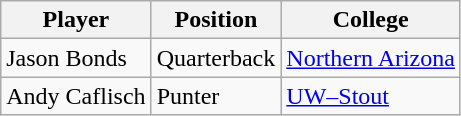<table class="wikitable">
<tr>
<th>Player</th>
<th>Position</th>
<th>College</th>
</tr>
<tr>
<td>Jason Bonds</td>
<td>Quarterback</td>
<td><a href='#'>Northern Arizona</a></td>
</tr>
<tr>
<td>Andy Caflisch</td>
<td>Punter</td>
<td><a href='#'>UW–Stout</a></td>
</tr>
</table>
